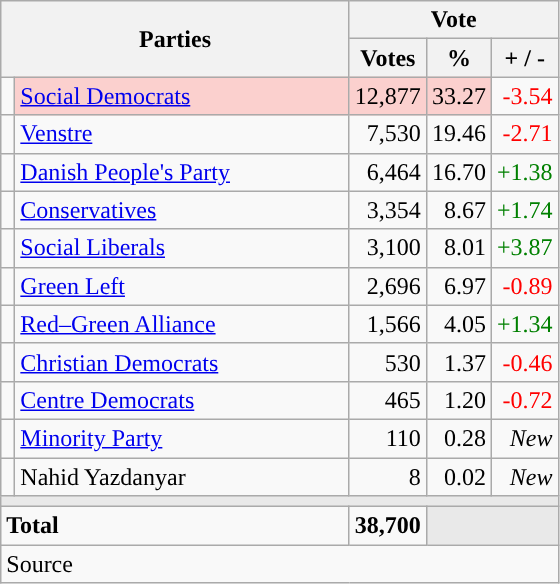<table class="wikitable" style="text-align:right;">
<tr>
<th style="text-align:centre;" rowspan="2" colspan="2" width="225">Parties</th>
<th colspan="3">Vote</th>
</tr>
<tr>
<th width="15">Votes</th>
<th width="15">%</th>
<th width="15">+ / -</th>
</tr>
<tr>
<td width="2" style="color:inherit;background:"></td>
<td bgcolor=#fbd0ce  align="left"><a href='#'>Social Democrats</a></td>
<td bgcolor=#fbd0ce>12,877</td>
<td bgcolor=#fbd0ce>33.27</td>
<td style=color:red;>-3.54</td>
</tr>
<tr>
<td width="2" style="color:inherit;background:"></td>
<td align="left"><a href='#'>Venstre</a></td>
<td>7,530</td>
<td>19.46</td>
<td style=color:red;>-2.71</td>
</tr>
<tr>
<td width="2" style="color:inherit;background:"></td>
<td align="left"><a href='#'>Danish People's Party</a></td>
<td>6,464</td>
<td>16.70</td>
<td style=color:green;>+1.38</td>
</tr>
<tr>
<td width="2" style="color:inherit;background:"></td>
<td align="left"><a href='#'>Conservatives</a></td>
<td>3,354</td>
<td>8.67</td>
<td style=color:green;>+1.74</td>
</tr>
<tr>
<td width="2" style="color:inherit;background:"></td>
<td align="left"><a href='#'>Social Liberals</a></td>
<td>3,100</td>
<td>8.01</td>
<td style=color:green;>+3.87</td>
</tr>
<tr>
<td width="2" style="color:inherit;background:"></td>
<td align="left"><a href='#'>Green Left</a></td>
<td>2,696</td>
<td>6.97</td>
<td style=color:red;>-0.89</td>
</tr>
<tr>
<td width="2" style="color:inherit;background:"></td>
<td align="left"><a href='#'>Red–Green Alliance</a></td>
<td>1,566</td>
<td>4.05</td>
<td style=color:green;>+1.34</td>
</tr>
<tr>
<td width="2" style="color:inherit;background:"></td>
<td align="left"><a href='#'>Christian Democrats</a></td>
<td>530</td>
<td>1.37</td>
<td style=color:red;>-0.46</td>
</tr>
<tr>
<td width="2" style="color:inherit;background:"></td>
<td align="left"><a href='#'>Centre Democrats</a></td>
<td>465</td>
<td>1.20</td>
<td style=color:red;>-0.72</td>
</tr>
<tr>
<td width="2" style="color:inherit;background:"></td>
<td align="left"><a href='#'>Minority Party</a></td>
<td>110</td>
<td>0.28</td>
<td><em>New</em></td>
</tr>
<tr>
<td width="2" style="color:inherit;background:"></td>
<td align="left">Nahid Yazdanyar</td>
<td>8</td>
<td>0.02</td>
<td><em>New</em></td>
</tr>
<tr>
<td colspan="7" bgcolor="#E9E9E9"></td>
</tr>
<tr>
<td align="left" colspan="2"><strong>Total</strong></td>
<td><strong>38,700</strong></td>
<td bgcolor="#E9E9E9" colspan="2"></td>
</tr>
<tr>
<td align="left" colspan="6">Source</td>
</tr>
</table>
